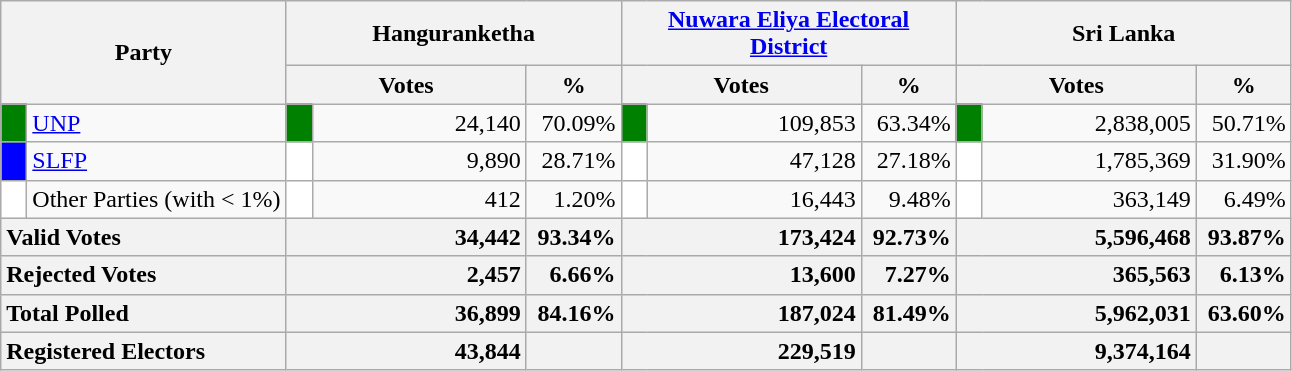<table class="wikitable">
<tr>
<th colspan="2" width="144px"rowspan="2">Party</th>
<th colspan="3" width="216px">Hanguranketha</th>
<th colspan="3" width="216px"><a href='#'>Nuwara Eliya Electoral District</a></th>
<th colspan="3" width="216px">Sri Lanka</th>
</tr>
<tr>
<th colspan="2" width="144px">Votes</th>
<th>%</th>
<th colspan="2" width="144px">Votes</th>
<th>%</th>
<th colspan="2" width="144px">Votes</th>
<th>%</th>
</tr>
<tr>
<td style="background-color:green;" width="10px"></td>
<td style="text-align:left;"><a href='#'>UNP</a></td>
<td style="background-color:green;" width="10px"></td>
<td style="text-align:right;">24,140</td>
<td style="text-align:right;">70.09%</td>
<td style="background-color:green;" width="10px"></td>
<td style="text-align:right;">109,853</td>
<td style="text-align:right;">63.34%</td>
<td style="background-color:green;" width="10px"></td>
<td style="text-align:right;">2,838,005</td>
<td style="text-align:right;">50.71%</td>
</tr>
<tr>
<td style="background-color:blue;" width="10px"></td>
<td style="text-align:left;"><a href='#'>SLFP</a></td>
<td style="background-color:white;" width="10px"></td>
<td style="text-align:right;">9,890</td>
<td style="text-align:right;">28.71%</td>
<td style="background-color:white;" width="10px"></td>
<td style="text-align:right;">47,128</td>
<td style="text-align:right;">27.18%</td>
<td style="background-color:white;" width="10px"></td>
<td style="text-align:right;">1,785,369</td>
<td style="text-align:right;">31.90%</td>
</tr>
<tr>
<td style="background-color:white;" width="10px"></td>
<td style="text-align:left;">Other Parties (with < 1%)</td>
<td style="background-color:white;" width="10px"></td>
<td style="text-align:right;">412</td>
<td style="text-align:right;">1.20%</td>
<td style="background-color:white;" width="10px"></td>
<td style="text-align:right;">16,443</td>
<td style="text-align:right;">9.48%</td>
<td style="background-color:white;" width="10px"></td>
<td style="text-align:right;">363,149</td>
<td style="text-align:right;">6.49%</td>
</tr>
<tr>
<th colspan="2" width="144px"style="text-align:left;">Valid Votes</th>
<th style="text-align:right;"colspan="2" width="144px">34,442</th>
<th style="text-align:right;">93.34%</th>
<th style="text-align:right;"colspan="2" width="144px">173,424</th>
<th style="text-align:right;">92.73%</th>
<th style="text-align:right;"colspan="2" width="144px">5,596,468</th>
<th style="text-align:right;">93.87%</th>
</tr>
<tr>
<th colspan="2" width="144px"style="text-align:left;">Rejected Votes</th>
<th style="text-align:right;"colspan="2" width="144px">2,457</th>
<th style="text-align:right;">6.66%</th>
<th style="text-align:right;"colspan="2" width="144px">13,600</th>
<th style="text-align:right;">7.27%</th>
<th style="text-align:right;"colspan="2" width="144px">365,563</th>
<th style="text-align:right;">6.13%</th>
</tr>
<tr>
<th colspan="2" width="144px"style="text-align:left;">Total Polled</th>
<th style="text-align:right;"colspan="2" width="144px">36,899</th>
<th style="text-align:right;">84.16%</th>
<th style="text-align:right;"colspan="2" width="144px">187,024</th>
<th style="text-align:right;">81.49%</th>
<th style="text-align:right;"colspan="2" width="144px">5,962,031</th>
<th style="text-align:right;">63.60%</th>
</tr>
<tr>
<th colspan="2" width="144px"style="text-align:left;">Registered Electors</th>
<th style="text-align:right;"colspan="2" width="144px">43,844</th>
<th></th>
<th style="text-align:right;"colspan="2" width="144px">229,519</th>
<th></th>
<th style="text-align:right;"colspan="2" width="144px">9,374,164</th>
<th></th>
</tr>
</table>
